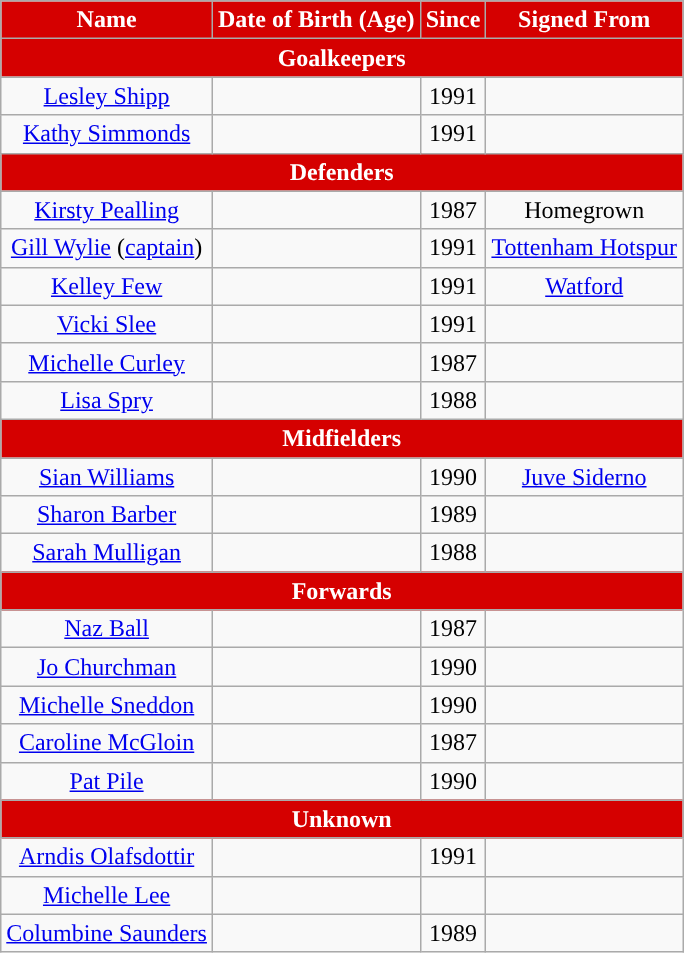<table class="wikitable" style="text-align:center; font-size:100%; ">
<tr>
<th style="background:#d50000; color:white; text-align:center;">Name</th>
<th style="background:#d50000; color:white; text-align:center;">Date of Birth (Age)</th>
<th style="background:#d50000; color:white; text-align:center;">Since</th>
<th style="background:#d50000; color:white; text-align:center;">Signed From</th>
</tr>
<tr>
<th style="background:#d50000; color:white; text-align:center;" colspan="4">Goalkeepers</th>
</tr>
<tr>
<td> <a href='#'>Lesley Shipp</a></td>
<td></td>
<td>1991</td>
<td></td>
</tr>
<tr>
<td><a href='#'>Kathy Simmonds</a></td>
<td></td>
<td>1991</td>
<td></td>
</tr>
<tr>
<th style="background:#d50000; color:white; text-align:center;" colspan="4">Defenders</th>
</tr>
<tr>
<td> <a href='#'>Kirsty Pealling</a></td>
<td></td>
<td>1987</td>
<td>Homegrown</td>
</tr>
<tr>
<td><em></em> <a href='#'>Gill Wylie</a> (<a href='#'>captain</a>)</td>
<td></td>
<td>1991</td>
<td> <a href='#'>Tottenham Hotspur</a></td>
</tr>
<tr>
<td> <a href='#'>Kelley Few</a></td>
<td></td>
<td>1991</td>
<td> <a href='#'>Watford</a></td>
</tr>
<tr>
<td> <a href='#'>Vicki Slee</a></td>
<td></td>
<td>1991</td>
<td></td>
</tr>
<tr>
<td> <a href='#'>Michelle Curley</a></td>
<td></td>
<td>1987</td>
<td></td>
</tr>
<tr>
<td> <a href='#'>Lisa Spry</a></td>
<td></td>
<td>1988</td>
<td></td>
</tr>
<tr>
<th style="background:#d50000; color:white; text-align:center;" colspan="4">Midfielders</th>
</tr>
<tr>
<td> <a href='#'>Sian Williams</a></td>
<td></td>
<td>1990</td>
<td> <a href='#'>Juve Siderno</a></td>
</tr>
<tr>
<td> <a href='#'>Sharon Barber</a></td>
<td></td>
<td>1989</td>
<td></td>
</tr>
<tr>
<td> <a href='#'>Sarah Mulligan</a></td>
<td></td>
<td>1988</td>
<td></td>
</tr>
<tr>
<th style="background:#d50000; color:white; text-align:center;" colspan="4">Forwards</th>
</tr>
<tr>
<td> <a href='#'>Naz Ball</a></td>
<td></td>
<td>1987</td>
<td></td>
</tr>
<tr>
<td> <a href='#'>Jo Churchman</a></td>
<td></td>
<td>1990</td>
<td></td>
</tr>
<tr>
<td> <a href='#'>Michelle Sneddon</a></td>
<td></td>
<td>1990</td>
<td></td>
</tr>
<tr>
<td><a href='#'>Caroline McGloin</a></td>
<td></td>
<td>1987</td>
<td></td>
</tr>
<tr>
<td><a href='#'>Pat Pile</a></td>
<td></td>
<td>1990</td>
<td></td>
</tr>
<tr>
<th style="background:#d50000; color:white; text-align:center;" colspan="4">Unknown</th>
</tr>
<tr>
<td> <a href='#'>Arndis Olafsdottir</a></td>
<td></td>
<td>1991</td>
<td></td>
</tr>
<tr>
<td><a href='#'>Michelle Lee</a></td>
<td></td>
<td></td>
<td></td>
</tr>
<tr>
<td><a href='#'>Columbine Saunders</a></td>
<td></td>
<td>1989</td>
<td></td>
</tr>
</table>
